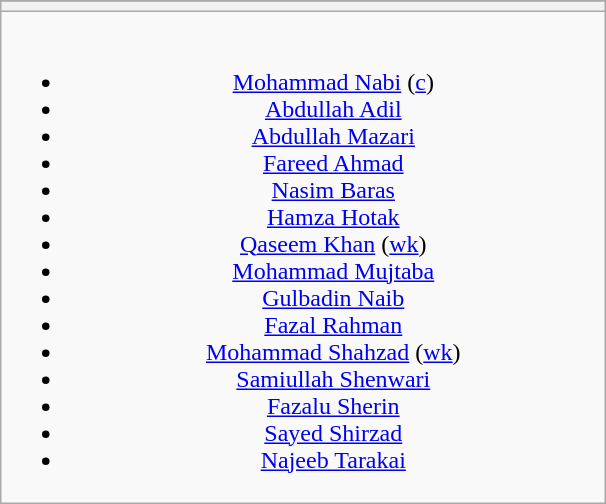<table class="wikitable" style="text-align:center">
<tr>
</tr>
<tr style="vertical-align:top">
<th width=396></th>
</tr>
<tr>
<td valign=top><br><ul><li><a href='#'>Mohammad Nabi</a> (<a href='#'>c</a>)</li><li><a href='#'>Abdullah Adil</a></li><li><a href='#'>Abdullah Mazari</a></li><li><a href='#'>Fareed Ahmad</a></li><li><a href='#'>Nasim Baras</a></li><li><a href='#'>Hamza Hotak</a></li><li><a href='#'>Qaseem Khan</a> (<a href='#'>wk</a>)</li><li><a href='#'>Mohammad Mujtaba</a></li><li><a href='#'>Gulbadin Naib</a></li><li><a href='#'>Fazal Rahman</a></li><li><a href='#'>Mohammad Shahzad</a> (<a href='#'>wk</a>)</li><li><a href='#'>Samiullah Shenwari</a></li><li><a href='#'>Fazalu Sherin</a></li><li><a href='#'>Sayed Shirzad</a></li><li><a href='#'>Najeeb Tarakai</a></li></ul></td>
</tr>
</table>
